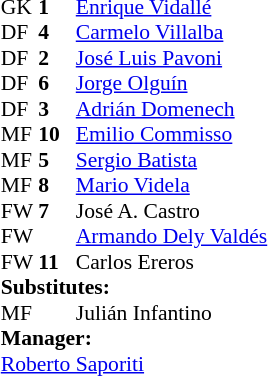<table style="font-size:90%" cellspacing="0" cellpadding="0" align=center>
<tr>
<td colspan=4></td>
</tr>
<tr>
<th width=25></th>
<th width=25></th>
</tr>
<tr>
<td>GK</td>
<td><strong>1</strong></td>
<td> <a href='#'>Enrique Vidallé</a></td>
</tr>
<tr>
<td>DF</td>
<td><strong>4</strong></td>
<td> <a href='#'>Carmelo Villalba</a></td>
</tr>
<tr>
<td>DF</td>
<td><strong>2</strong></td>
<td> <a href='#'>José Luis Pavoni</a></td>
</tr>
<tr>
<td>DF</td>
<td><strong>6</strong></td>
<td> <a href='#'>Jorge Olguín</a></td>
</tr>
<tr>
<td>DF</td>
<td><strong>3</strong></td>
<td> <a href='#'>Adrián Domenech</a></td>
</tr>
<tr>
<td>MF</td>
<td><strong>10</strong></td>
<td> <a href='#'>Emilio Commisso</a></td>
</tr>
<tr>
<td>MF</td>
<td><strong>5</strong></td>
<td> <a href='#'>Sergio Batista</a></td>
</tr>
<tr>
<td>MF</td>
<td><strong>8</strong></td>
<td> <a href='#'>Mario Videla</a></td>
<td></td>
<td></td>
</tr>
<tr>
<td>FW</td>
<td><strong>7</strong></td>
<td> José A. Castro</td>
</tr>
<tr>
<td>FW</td>
<td></td>
<td> <a href='#'>Armando Dely Valdés</a></td>
</tr>
<tr>
<td>FW</td>
<td><strong>11</strong></td>
<td> Carlos Ereros</td>
</tr>
<tr>
<td colspan=3><strong>Substitutes:</strong></td>
</tr>
<tr>
<td>MF</td>
<td><strong> </strong></td>
<td> Julián Infantino</td>
<td></td>
<td></td>
</tr>
<tr>
<td colspan=3><strong>Manager:</strong></td>
</tr>
<tr>
<td colspan=4> <a href='#'>Roberto Saporiti</a></td>
</tr>
</table>
